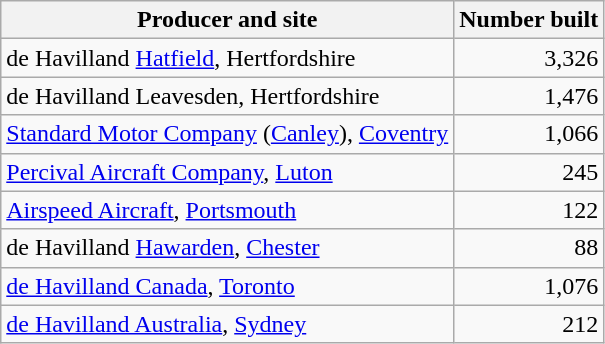<table class="wikitable sortable" style="text-align:right">
<tr>
<th>Producer and site</th>
<th>Number built</th>
</tr>
<tr>
<td align="left">de Havilland <a href='#'>Hatfield</a>, Hertfordshire</td>
<td>3,326</td>
</tr>
<tr>
<td align="left">de Havilland Leavesden, Hertfordshire</td>
<td>1,476</td>
</tr>
<tr>
<td align="left"><a href='#'>Standard Motor Company</a> (<a href='#'>Canley</a>), <a href='#'>Coventry</a></td>
<td>1,066</td>
</tr>
<tr>
<td align="left"><a href='#'>Percival Aircraft Company</a>, <a href='#'>Luton</a></td>
<td>245</td>
</tr>
<tr>
<td align="left"><a href='#'>Airspeed Aircraft</a>, <a href='#'>Portsmouth</a></td>
<td>122</td>
</tr>
<tr>
<td align="left">de Havilland <a href='#'>Hawarden</a>, <a href='#'>Chester</a></td>
<td>88</td>
</tr>
<tr>
<td align="left"><a href='#'>de Havilland Canada</a>, <a href='#'>Toronto</a></td>
<td>1,076</td>
</tr>
<tr>
<td align="left"><a href='#'>de Havilland Australia</a>, <a href='#'>Sydney</a></td>
<td>212</td>
</tr>
</table>
